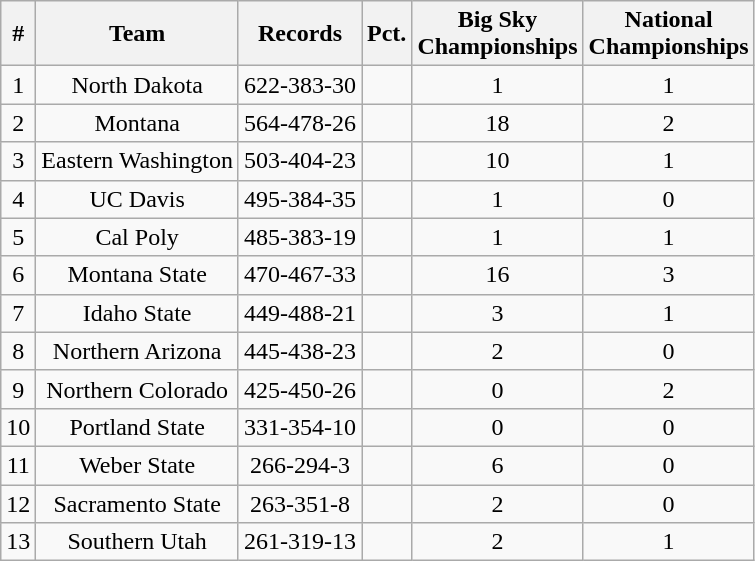<table class="wikitable sortable" style="text-align:center">
<tr>
<th>#</th>
<th>Team</th>
<th>Records</th>
<th>Pct.</th>
<th>Big Sky<br>Championships</th>
<th>National<br>Championships</th>
</tr>
<tr>
<td>1</td>
<td>North Dakota</td>
<td>622-383-30</td>
<td></td>
<td>1</td>
<td>1</td>
</tr>
<tr>
<td>2</td>
<td>Montana</td>
<td>564-478-26</td>
<td></td>
<td>18</td>
<td>2</td>
</tr>
<tr>
<td>3</td>
<td>Eastern Washington</td>
<td>503-404-23</td>
<td></td>
<td>10</td>
<td>1</td>
</tr>
<tr>
<td>4</td>
<td>UC Davis</td>
<td>495-384-35</td>
<td></td>
<td>1</td>
<td>0</td>
</tr>
<tr>
<td>5</td>
<td>Cal Poly</td>
<td>485-383-19</td>
<td></td>
<td>1</td>
<td>1</td>
</tr>
<tr>
<td>6</td>
<td>Montana State</td>
<td>470-467-33</td>
<td></td>
<td>16</td>
<td>3</td>
</tr>
<tr>
<td>7</td>
<td>Idaho State</td>
<td>449-488-21</td>
<td></td>
<td>3</td>
<td>1</td>
</tr>
<tr>
<td>8</td>
<td>Northern Arizona</td>
<td>445-438-23</td>
<td></td>
<td>2</td>
<td>0</td>
</tr>
<tr>
<td>9</td>
<td>Northern Colorado</td>
<td>425-450-26</td>
<td></td>
<td>0</td>
<td>2</td>
</tr>
<tr>
<td>10</td>
<td>Portland State</td>
<td>331-354-10</td>
<td></td>
<td>0</td>
<td>0</td>
</tr>
<tr>
<td>11</td>
<td>Weber State</td>
<td>266-294-3</td>
<td></td>
<td>6</td>
<td>0</td>
</tr>
<tr>
<td>12</td>
<td>Sacramento State</td>
<td>263-351-8</td>
<td></td>
<td>2</td>
<td>0</td>
</tr>
<tr>
<td>13</td>
<td>Southern Utah</td>
<td>261-319-13</td>
<td></td>
<td>2</td>
<td>1</td>
</tr>
</table>
